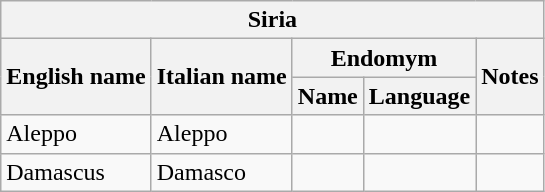<table class="wikitable sortable">
<tr>
<th colspan="5"> Siria</th>
</tr>
<tr>
<th rowspan="2">English name</th>
<th rowspan="2">Italian name</th>
<th colspan="2">Endomym</th>
<th rowspan="2">Notes</th>
</tr>
<tr>
<th>Name</th>
<th>Language</th>
</tr>
<tr>
<td>Aleppo</td>
<td>Aleppo</td>
<td></td>
<td></td>
<td></td>
</tr>
<tr>
<td>Damascus</td>
<td>Damasco</td>
<td></td>
<td></td>
<td></td>
</tr>
</table>
